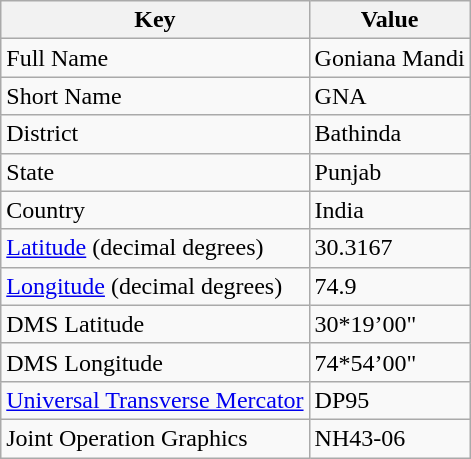<table class="wikitable">
<tr>
<th>Key</th>
<th>Value</th>
</tr>
<tr>
<td>Full Name</td>
<td>Goniana Mandi</td>
</tr>
<tr>
<td>Short Name</td>
<td>GNA</td>
</tr>
<tr>
<td>District</td>
<td>Bathinda</td>
</tr>
<tr>
<td>State</td>
<td>Punjab</td>
</tr>
<tr>
<td>Country</td>
<td>India</td>
</tr>
<tr>
<td><a href='#'>Latitude</a> (decimal degrees)</td>
<td>30.3167</td>
</tr>
<tr>
<td><a href='#'>Longitude</a> (decimal degrees)</td>
<td>74.9</td>
</tr>
<tr>
<td>DMS Latitude</td>
<td>30*19’00"</td>
</tr>
<tr>
<td>DMS Longitude</td>
<td>74*54’00"</td>
</tr>
<tr>
<td><a href='#'>Universal Transverse Mercator</a></td>
<td>DP95</td>
</tr>
<tr>
<td>Joint Operation Graphics</td>
<td>NH43-06</td>
</tr>
</table>
